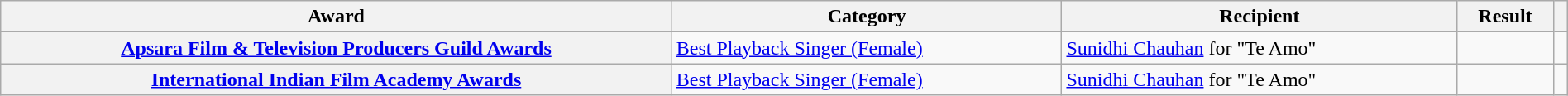<table class="wikitable plainrowheaders sortable" width="100%">
<tr>
<th scope="col" class="unsortable">Award</th>
<th scope="col" class="unsortable">Category</th>
<th scope="col" class="unsortable">Recipient</th>
<th scope="col" class="unsortable">Result</th>
<th scope="col" class="unsortable"></th>
</tr>
<tr>
<th scope="row"><a href='#'>Apsara Film & Television Producers Guild Awards</a></th>
<td><a href='#'>Best Playback Singer (Female)</a></td>
<td><a href='#'>Sunidhi Chauhan</a> for "Te Amo"</td>
<td></td>
<td align="center"><br></td>
</tr>
<tr>
<th scope="row"><a href='#'>International Indian Film Academy Awards</a></th>
<td><a href='#'>Best Playback Singer (Female)</a></td>
<td><a href='#'>Sunidhi Chauhan</a> for "Te Amo"</td>
<td></td>
<td align="center"><br></td>
</tr>
</table>
